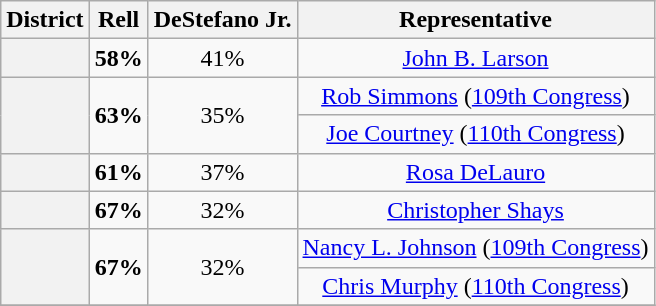<table class="wikitable">
<tr>
<th>District</th>
<th>Rell</th>
<th>DeStefano Jr.</th>
<th>Representative</th>
</tr>
<tr align=center>
<th></th>
<td><strong>58%</strong></td>
<td>41%</td>
<td><a href='#'>John B. Larson</a></td>
</tr>
<tr align=center>
<th rowspan=2 ></th>
<td rowspan=2><strong>63%</strong></td>
<td rowspan=2>35%</td>
<td><a href='#'>Rob Simmons</a> (<a href='#'>109th Congress</a>)</td>
</tr>
<tr align=center>
<td><a href='#'>Joe Courtney</a> (<a href='#'>110th Congress</a>)</td>
</tr>
<tr align=center>
<th></th>
<td><strong>61%</strong></td>
<td>37%</td>
<td><a href='#'>Rosa DeLauro</a></td>
</tr>
<tr align=center>
<th></th>
<td><strong>67%</strong></td>
<td>32%</td>
<td><a href='#'>Christopher Shays</a></td>
</tr>
<tr align=center>
<th rowspan=2 ></th>
<td rowspan=2><strong>67%</strong></td>
<td rowspan=2>32%</td>
<td><a href='#'>Nancy L. Johnson</a> (<a href='#'>109th Congress</a>)</td>
</tr>
<tr align=center>
<td><a href='#'>Chris Murphy</a> (<a href='#'>110th Congress</a>)</td>
</tr>
<tr align=center>
</tr>
</table>
